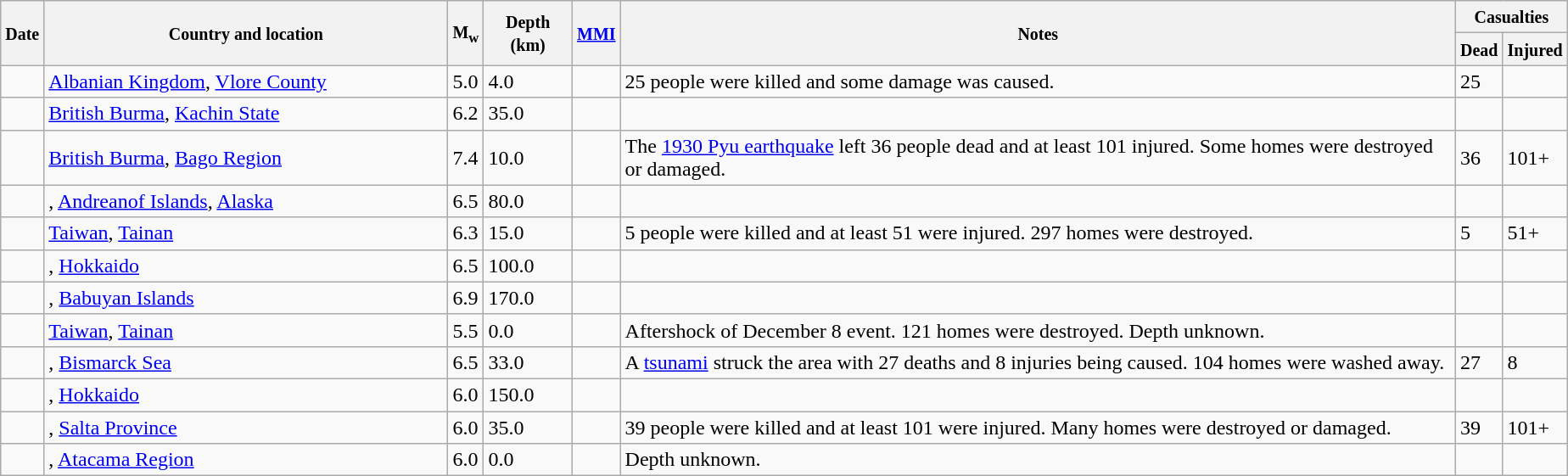<table class="wikitable sortable sort-under" style="border:1px black; margin-left:1em;">
<tr>
<th rowspan="2"><small>Date</small></th>
<th rowspan="2" style="width: 310px"><small>Country and location</small></th>
<th rowspan="2"><small>M<sub>w</sub></small></th>
<th rowspan="2"><small>Depth (km)</small></th>
<th rowspan="2"><small><a href='#'>MMI</a></small></th>
<th rowspan="2" class="unsortable"><small>Notes</small></th>
<th colspan="2"><small>Casualties</small></th>
</tr>
<tr>
<th><small>Dead</small></th>
<th><small>Injured</small></th>
</tr>
<tr>
<td></td>
<td> <a href='#'>Albanian Kingdom</a>, <a href='#'>Vlore County</a></td>
<td>5.0</td>
<td>4.0</td>
<td></td>
<td>25 people were killed and some damage was caused.</td>
<td>25</td>
<td></td>
</tr>
<tr>
<td></td>
<td> <a href='#'>British Burma</a>, <a href='#'>Kachin State</a></td>
<td>6.2</td>
<td>35.0</td>
<td></td>
<td></td>
<td></td>
<td></td>
</tr>
<tr>
<td></td>
<td> <a href='#'>British Burma</a>, <a href='#'>Bago Region</a></td>
<td>7.4</td>
<td>10.0</td>
<td></td>
<td>The <a href='#'>1930 Pyu earthquake</a> left 36 people dead and at least 101 injured. Some homes were destroyed or damaged.</td>
<td>36</td>
<td>101+</td>
</tr>
<tr>
<td></td>
<td>, <a href='#'>Andreanof Islands</a>, <a href='#'>Alaska</a></td>
<td>6.5</td>
<td>80.0</td>
<td></td>
<td></td>
<td></td>
<td></td>
</tr>
<tr>
<td></td>
<td> <a href='#'>Taiwan</a>, <a href='#'>Tainan</a></td>
<td>6.3</td>
<td>15.0</td>
<td></td>
<td>5 people were killed and at least 51 were injured. 297 homes were destroyed.</td>
<td>5</td>
<td>51+</td>
</tr>
<tr>
<td></td>
<td>, <a href='#'>Hokkaido</a></td>
<td>6.5</td>
<td>100.0</td>
<td></td>
<td></td>
<td></td>
<td></td>
</tr>
<tr>
<td></td>
<td>, <a href='#'>Babuyan Islands</a></td>
<td>6.9</td>
<td>170.0</td>
<td></td>
<td></td>
<td></td>
<td></td>
</tr>
<tr>
<td></td>
<td> <a href='#'>Taiwan</a>, <a href='#'>Tainan</a></td>
<td>5.5</td>
<td>0.0</td>
<td></td>
<td>Aftershock of December 8 event. 121 homes were destroyed. Depth unknown.</td>
<td></td>
<td></td>
</tr>
<tr>
<td></td>
<td>, <a href='#'>Bismarck Sea</a></td>
<td>6.5</td>
<td>33.0</td>
<td></td>
<td>A <a href='#'>tsunami</a> struck the area with 27 deaths and 8 injuries being caused. 104 homes were washed away.</td>
<td>27</td>
<td>8</td>
</tr>
<tr>
<td></td>
<td>, <a href='#'>Hokkaido</a></td>
<td>6.0</td>
<td>150.0</td>
<td></td>
<td></td>
<td></td>
<td></td>
</tr>
<tr>
<td></td>
<td>, <a href='#'>Salta Province</a></td>
<td>6.0</td>
<td>35.0</td>
<td></td>
<td>39 people were killed and at least 101 were injured. Many homes were destroyed or damaged.</td>
<td>39</td>
<td>101+</td>
</tr>
<tr>
<td></td>
<td>, <a href='#'>Atacama Region</a></td>
<td>6.0</td>
<td>0.0</td>
<td></td>
<td>Depth unknown.</td>
<td></td>
<td></td>
</tr>
</table>
